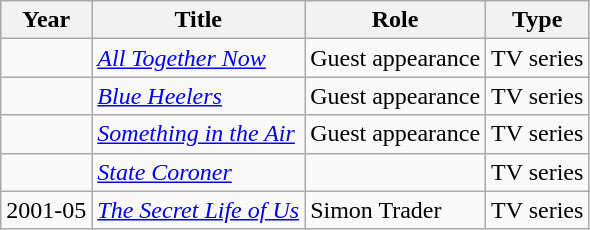<table class="wikitable">
<tr>
<th>Year</th>
<th>Title</th>
<th>Role</th>
<th>Type</th>
</tr>
<tr>
<td></td>
<td><em><a href='#'>All Together Now</a></em></td>
<td>Guest appearance</td>
<td>TV series</td>
</tr>
<tr>
<td></td>
<td><em><a href='#'>Blue Heelers</a></em></td>
<td>Guest appearance</td>
<td>TV series</td>
</tr>
<tr>
<td></td>
<td><em><a href='#'>Something in the Air</a></em></td>
<td>Guest appearance</td>
<td>TV series</td>
</tr>
<tr>
<td></td>
<td><em><a href='#'>State Coroner</a></em></td>
<td></td>
<td>TV series</td>
</tr>
<tr>
<td>2001-05</td>
<td><em><a href='#'>The Secret Life of Us</a></em></td>
<td>Simon Trader</td>
<td>TV series</td>
</tr>
</table>
